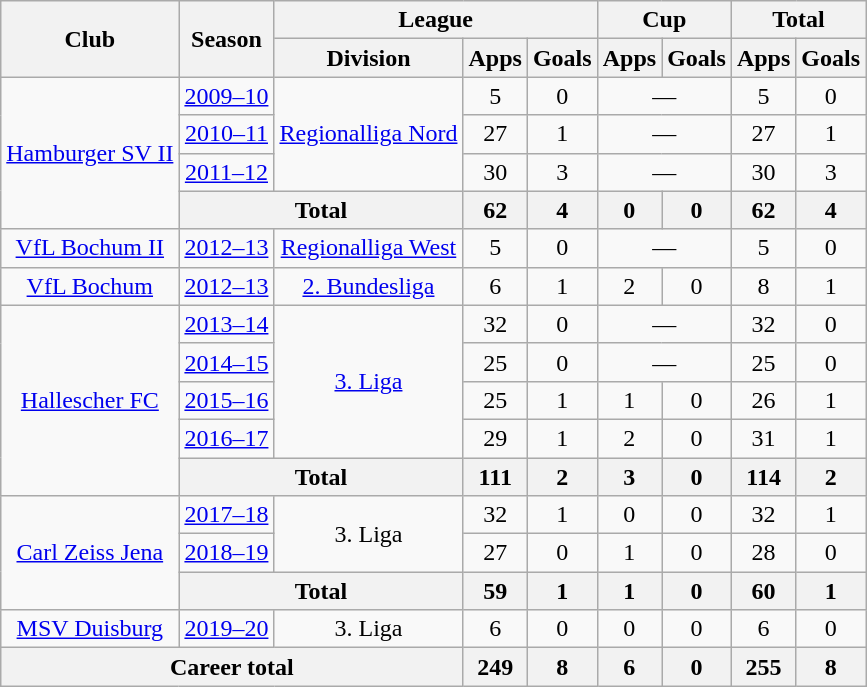<table class="wikitable" style="text-align:center">
<tr>
<th rowspan="2">Club</th>
<th rowspan="2">Season</th>
<th colspan="3">League</th>
<th colspan="2">Cup</th>
<th colspan="2">Total</th>
</tr>
<tr>
<th>Division</th>
<th>Apps</th>
<th>Goals</th>
<th>Apps</th>
<th>Goals</th>
<th>Apps</th>
<th>Goals</th>
</tr>
<tr>
<td rowspan="4"><a href='#'>Hamburger SV II</a></td>
<td><a href='#'>2009–10</a></td>
<td rowspan="3"><a href='#'>Regionalliga Nord</a></td>
<td>5</td>
<td>0</td>
<td colspan="2">—</td>
<td>5</td>
<td>0</td>
</tr>
<tr>
<td><a href='#'>2010–11</a></td>
<td>27</td>
<td>1</td>
<td colspan="2">—</td>
<td>27</td>
<td>1</td>
</tr>
<tr>
<td><a href='#'>2011–12</a></td>
<td>30</td>
<td>3</td>
<td colspan="2">—</td>
<td>30</td>
<td>3</td>
</tr>
<tr>
<th colspan="2">Total</th>
<th>62</th>
<th>4</th>
<th>0</th>
<th>0</th>
<th>62</th>
<th>4</th>
</tr>
<tr>
<td><a href='#'>VfL Bochum II</a></td>
<td><a href='#'>2012–13</a></td>
<td><a href='#'>Regionalliga West</a></td>
<td>5</td>
<td>0</td>
<td colspan="2">—</td>
<td>5</td>
<td>0</td>
</tr>
<tr>
<td><a href='#'>VfL Bochum</a></td>
<td><a href='#'>2012–13</a></td>
<td><a href='#'>2. Bundesliga</a></td>
<td>6</td>
<td>1</td>
<td>2</td>
<td>0</td>
<td>8</td>
<td>1</td>
</tr>
<tr>
<td rowspan="5"><a href='#'>Hallescher FC</a></td>
<td><a href='#'>2013–14</a></td>
<td rowspan="4"><a href='#'>3. Liga</a></td>
<td>32</td>
<td>0</td>
<td colspan="2">—</td>
<td>32</td>
<td>0</td>
</tr>
<tr>
<td><a href='#'>2014–15</a></td>
<td>25</td>
<td>0</td>
<td colspan="2">—</td>
<td>25</td>
<td>0</td>
</tr>
<tr>
<td><a href='#'>2015–16</a></td>
<td>25</td>
<td>1</td>
<td>1</td>
<td>0</td>
<td>26</td>
<td>1</td>
</tr>
<tr>
<td><a href='#'>2016–17</a></td>
<td>29</td>
<td>1</td>
<td>2</td>
<td>0</td>
<td>31</td>
<td>1</td>
</tr>
<tr>
<th colspan="2">Total</th>
<th>111</th>
<th>2</th>
<th>3</th>
<th>0</th>
<th>114</th>
<th>2</th>
</tr>
<tr>
<td rowspan=3><a href='#'>Carl Zeiss Jena</a></td>
<td><a href='#'>2017–18</a></td>
<td rowspan=2>3. Liga</td>
<td>32</td>
<td>1</td>
<td>0</td>
<td>0</td>
<td>32</td>
<td>1</td>
</tr>
<tr>
<td><a href='#'>2018–19</a></td>
<td>27</td>
<td>0</td>
<td>1</td>
<td>0</td>
<td>28</td>
<td>0</td>
</tr>
<tr>
<th colspan="2">Total</th>
<th>59</th>
<th>1</th>
<th>1</th>
<th>0</th>
<th>60</th>
<th>1</th>
</tr>
<tr>
<td><a href='#'>MSV Duisburg</a></td>
<td><a href='#'>2019–20</a></td>
<td>3. Liga</td>
<td>6</td>
<td>0</td>
<td>0</td>
<td>0</td>
<td>6</td>
<td>0</td>
</tr>
<tr>
<th colspan="3">Career total</th>
<th>249</th>
<th>8</th>
<th>6</th>
<th>0</th>
<th>255</th>
<th>8</th>
</tr>
</table>
